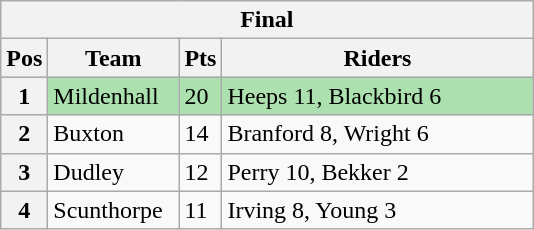<table class="wikitable">
<tr>
<th colspan="4">Final</th>
</tr>
<tr>
<th width=20>Pos</th>
<th width=80>Team</th>
<th width=20>Pts</th>
<th width=200>Riders</th>
</tr>
<tr style="background:#ACE1AF;">
<th>1</th>
<td>Mildenhall</td>
<td>20</td>
<td>Heeps 11, Blackbird 6</td>
</tr>
<tr>
<th>2</th>
<td>Buxton</td>
<td>14</td>
<td>Branford 8, Wright 6</td>
</tr>
<tr>
<th>3</th>
<td>Dudley</td>
<td>12</td>
<td>Perry 10, Bekker 2</td>
</tr>
<tr>
<th>4</th>
<td>Scunthorpe</td>
<td>11</td>
<td>Irving 8, Young 3</td>
</tr>
</table>
